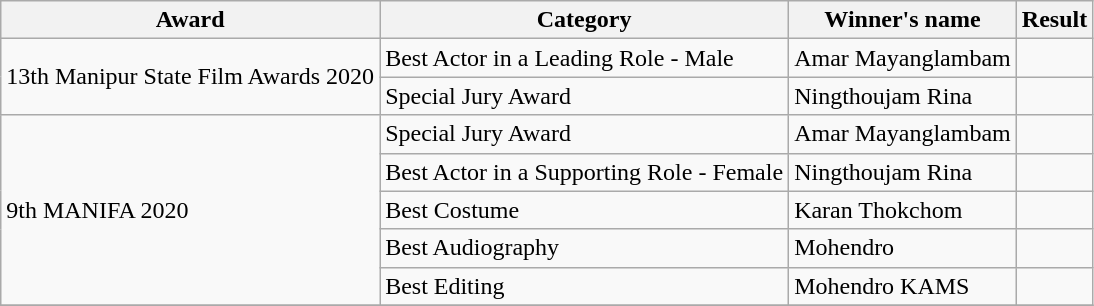<table class="wikitable sortable">
<tr>
<th>Award</th>
<th>Category</th>
<th>Winner's name</th>
<th>Result</th>
</tr>
<tr>
<td rowspan="2">13th Manipur State Film Awards 2020</td>
<td>Best Actor in a Leading Role - Male</td>
<td>Amar Mayanglambam</td>
<td></td>
</tr>
<tr>
<td>Special Jury Award</td>
<td>Ningthoujam Rina</td>
<td></td>
</tr>
<tr>
<td rowspan="5">9th MANIFA 2020</td>
<td>Special Jury Award</td>
<td>Amar Mayanglambam</td>
<td></td>
</tr>
<tr>
<td>Best Actor in a Supporting Role - Female</td>
<td>Ningthoujam Rina</td>
<td></td>
</tr>
<tr>
<td>Best Costume</td>
<td>Karan Thokchom</td>
<td></td>
</tr>
<tr>
<td>Best Audiography</td>
<td>Mohendro</td>
<td></td>
</tr>
<tr>
<td>Best Editing</td>
<td>Mohendro KAMS</td>
<td></td>
</tr>
<tr>
</tr>
</table>
